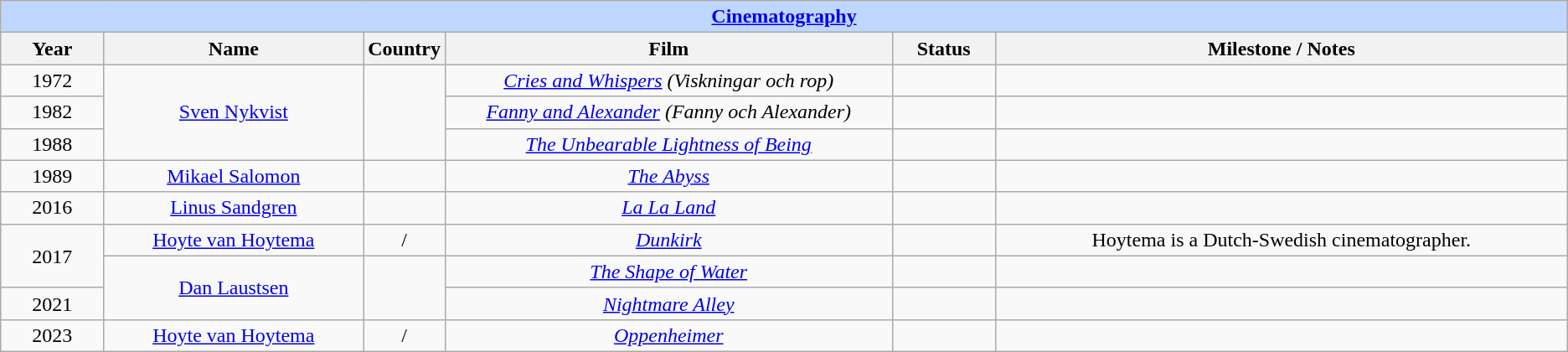<table class="wikitable" style="text-align: center">
<tr ---- bgcolor="#bfd7ff">
<td colspan=6 align=center><strong><a href='#'>Cinematography</a></strong></td>
</tr>
<tr ---- bgcolor="#ebf5ff">
<th width="75">Year</th>
<th width="200">Name</th>
<th width="50">Country</th>
<th width="350">Film</th>
<th width="75">Status</th>
<th width="450">Milestone / Notes</th>
</tr>
<tr>
<td style="text-align: center">1972</td>
<td rowspan="3"><a href='#'>Sven Nykvist</a></td>
<td style="text-align: center" rowspan="3"></td>
<td><em><a href='#'>Cries and Whispers</a> (Viskningar och rop)</em></td>
<td></td>
<td></td>
</tr>
<tr>
<td style="text-align: center">1982</td>
<td><em><a href='#'>Fanny and Alexander</a> (Fanny och Alexander)</em></td>
<td></td>
<td></td>
</tr>
<tr>
<td style="text-align: center">1988</td>
<td><em><a href='#'>The Unbearable Lightness of Being</a></em></td>
<td></td>
<td></td>
</tr>
<tr>
<td style="text-align: center">1989</td>
<td><a href='#'>Mikael Salomon</a></td>
<td style="text-align: center"></td>
<td The Abyss><em><a href='#'>The Abyss</a></em></td>
<td></td>
<td></td>
</tr>
<tr>
<td style="text-align: center">2016</td>
<td><a href='#'>Linus Sandgren</a></td>
<td style="text-align: center"></td>
<td><em><a href='#'>La La Land</a></em></td>
<td></td>
<td></td>
</tr>
<tr>
<td rowspan="2" style="text-align: center">2017</td>
<td><a href='#'>Hoyte van Hoytema</a></td>
<td style="text-align: center">/</td>
<td><a href='#'><em>Dunkirk</em></a></td>
<td></td>
<td>Hoytema is a Dutch-Swedish cinematographer.</td>
</tr>
<tr>
<td rowspan="2"><a href='#'>Dan Laustsen</a></td>
<td rowspan="2" style="text-align: center"></td>
<td><em><a href='#'>The Shape of Water</a></em></td>
<td></td>
<td></td>
</tr>
<tr>
<td style="text-align: center">2021</td>
<td><em><a href='#'>Nightmare Alley</a></em></td>
<td></td>
<td></td>
</tr>
<tr>
<td style="text-align: center">2023</td>
<td><a href='#'>Hoyte van Hoytema</a></td>
<td style="text-align: center">/</td>
<td><em><a href='#'>Oppenheimer</a></em></td>
<td></td>
<td></td>
</tr>
</table>
